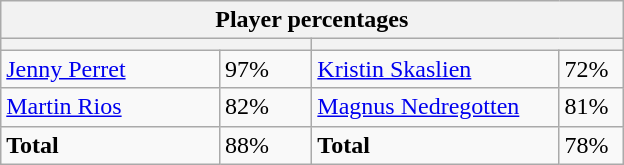<table class="wikitable">
<tr>
<th colspan=4 width=400>Player percentages</th>
</tr>
<tr>
<th colspan=2 width=200 style="white-space:nowrap;"></th>
<th colspan=2 width=200 style="white-space:nowrap;"></th>
</tr>
<tr>
<td><a href='#'>Jenny Perret</a></td>
<td>97%</td>
<td><a href='#'>Kristin Skaslien</a></td>
<td>72%</td>
</tr>
<tr>
<td><a href='#'>Martin Rios</a></td>
<td>82%</td>
<td><a href='#'>Magnus Nedregotten</a></td>
<td>81%</td>
</tr>
<tr>
<td><strong>Total</strong></td>
<td>88%</td>
<td><strong>Total</strong></td>
<td>78%</td>
</tr>
</table>
